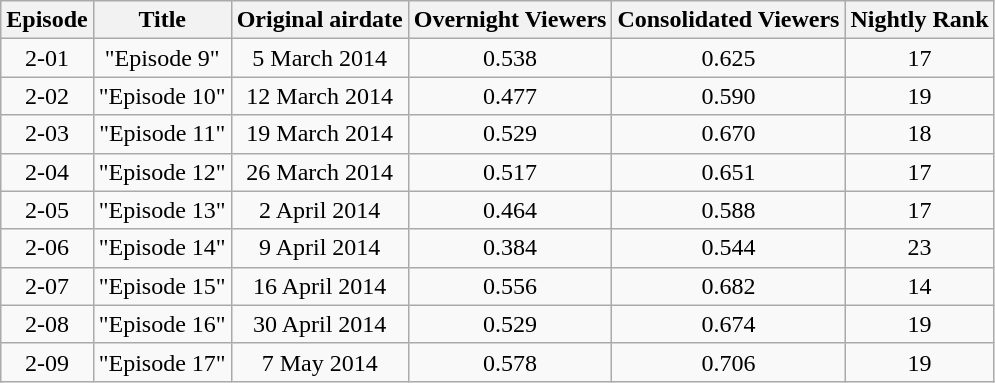<table class="wikitable sortable">
<tr>
<th>Episode</th>
<th>Title</th>
<th>Original airdate</th>
<th>Overnight Viewers</th>
<th>Consolidated Viewers</th>
<th>Nightly Rank</th>
</tr>
<tr>
<td style="text-align:center">2-01</td>
<td style="text-align:center">"Episode 9"</td>
<td style="text-align:center">5 March 2014</td>
<td style="text-align:center">0.538</td>
<td style="text-align:center">0.625</td>
<td style="text-align:center">17</td>
</tr>
<tr>
<td style="text-align:center">2-02</td>
<td style="text-align:center">"Episode 10"</td>
<td style="text-align:center">12 March 2014</td>
<td style="text-align:center">0.477</td>
<td style="text-align:center">0.590</td>
<td style="text-align:center">19</td>
</tr>
<tr>
<td style="text-align:center">2-03</td>
<td style="text-align:center">"Episode 11"</td>
<td style="text-align:center">19 March 2014</td>
<td style="text-align:center">0.529</td>
<td style="text-align:center">0.670</td>
<td style="text-align:center">18</td>
</tr>
<tr>
<td style="text-align:center">2-04</td>
<td style="text-align:center">"Episode 12"</td>
<td style="text-align:center">26 March 2014</td>
<td style="text-align:center">0.517</td>
<td style="text-align:center">0.651</td>
<td style="text-align:center">17</td>
</tr>
<tr>
<td style="text-align:center">2-05</td>
<td style="text-align:center">"Episode 13"</td>
<td style="text-align:center">2 April 2014</td>
<td style="text-align:center">0.464</td>
<td style="text-align:center">0.588</td>
<td style="text-align:center">17</td>
</tr>
<tr>
<td style="text-align:center">2-06</td>
<td style="text-align:center">"Episode 14"</td>
<td style="text-align:center">9 April 2014</td>
<td style="text-align:center">0.384</td>
<td style="text-align:center">0.544</td>
<td style="text-align:center">23</td>
</tr>
<tr>
<td style="text-align:center">2-07</td>
<td style="text-align:center">"Episode 15"</td>
<td style="text-align:center">16 April 2014</td>
<td style="text-align:center">0.556</td>
<td style="text-align:center">0.682</td>
<td style="text-align:center">14</td>
</tr>
<tr>
<td style="text-align:center">2-08</td>
<td style="text-align:center">"Episode 16"</td>
<td style="text-align:center">30 April 2014</td>
<td style="text-align:center">0.529</td>
<td style="text-align:center">0.674</td>
<td style="text-align:center">19</td>
</tr>
<tr>
<td style="text-align:center">2-09</td>
<td style="text-align:center">"Episode 17"</td>
<td style="text-align:center">7 May 2014</td>
<td style="text-align:center">0.578</td>
<td style="text-align:center">0.706</td>
<td style="text-align:center">19</td>
</tr>
</table>
